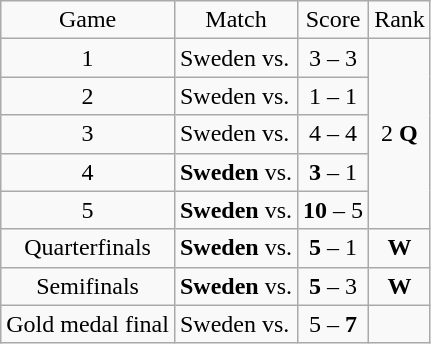<table class="wikitable">
<tr>
<td style="text-align:center;">Game</td>
<td style="text-align:center;">Match</td>
<td style="text-align:center;">Score</td>
<td style="text-align:center;">Rank</td>
</tr>
<tr>
<td style="text-align:center;">1</td>
<td>Sweden vs. </td>
<td style="text-align:center;">3 – 3</td>
<td rowspan="5" style="text-align:center;">2 <strong>Q</strong></td>
</tr>
<tr>
<td style="text-align:center;">2</td>
<td>Sweden vs. </td>
<td style="text-align:center;">1 – 1</td>
</tr>
<tr>
<td style="text-align:center;">3</td>
<td>Sweden vs. </td>
<td style="text-align:center;">4 – 4</td>
</tr>
<tr>
<td style="text-align:center;">4</td>
<td><strong>Sweden</strong> vs. </td>
<td style="text-align:center;"><strong>3</strong> – 1</td>
</tr>
<tr>
<td style="text-align:center;">5</td>
<td><strong>Sweden</strong> vs. </td>
<td style="text-align:center;"><strong>10</strong> – 5</td>
</tr>
<tr>
<td style="text-align:center;">Quarterfinals</td>
<td><strong>Sweden</strong> vs. </td>
<td style="text-align:center;"><strong>5</strong> – 1</td>
<td style="text-align:center;"><strong>W</strong></td>
</tr>
<tr>
<td style="text-align:center;">Semifinals</td>
<td><strong>Sweden</strong> vs. </td>
<td style="text-align:center;"><strong>5</strong> – 3</td>
<td style="text-align:center;"><strong>W</strong></td>
</tr>
<tr>
<td style="text-align:center;">Gold medal final</td>
<td>Sweden vs. <strong></strong></td>
<td style="text-align:center;">5 – <strong>7</strong></td>
<td style="text-align:center;"></td>
</tr>
</table>
